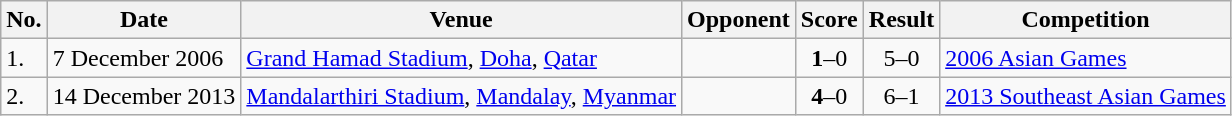<table class="wikitable">
<tr>
<th>No.</th>
<th>Date</th>
<th>Venue</th>
<th>Opponent</th>
<th>Score</th>
<th>Result</th>
<th>Competition</th>
</tr>
<tr>
<td>1.</td>
<td>7 December 2006</td>
<td><a href='#'>Grand Hamad Stadium</a>, <a href='#'>Doha</a>, <a href='#'>Qatar</a></td>
<td></td>
<td align=center><strong>1</strong>–0</td>
<td align=center>5–0</td>
<td><a href='#'>2006 Asian Games</a></td>
</tr>
<tr>
<td>2.</td>
<td>14 December 2013</td>
<td><a href='#'>Mandalarthiri Stadium</a>, <a href='#'>Mandalay</a>, <a href='#'>Myanmar</a></td>
<td></td>
<td align=center><strong>4</strong>–0</td>
<td align=center>6–1</td>
<td><a href='#'>2013 Southeast Asian Games</a></td>
</tr>
</table>
